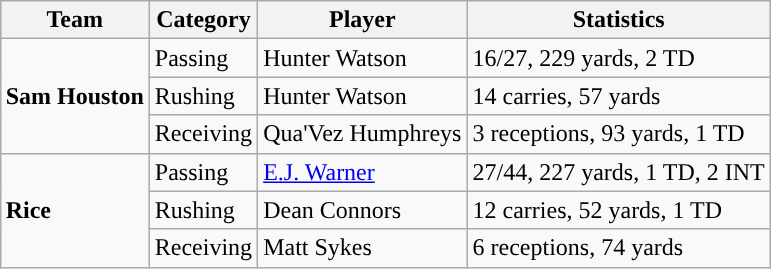<table class="wikitable" style="float: right;">
<tr>
<th>Team</th>
<th>Category</th>
<th>Player</th>
<th>Statistics</th>
</tr>
<tr>
<td rowspan=3><strong>Sam Houston</strong></td>
<td>Passing</td>
<td>Hunter Watson</td>
<td>16/27, 229 yards, 2 TD</td>
</tr>
<tr>
<td>Rushing</td>
<td>Hunter Watson</td>
<td>14 carries, 57 yards</td>
</tr>
<tr>
<td>Receiving</td>
<td>Qua'Vez Humphreys</td>
<td>3 receptions, 93 yards, 1 TD</td>
</tr>
<tr>
<td rowspan=3><strong>Rice</strong></td>
<td>Passing</td>
<td><a href='#'>E.J. Warner</a></td>
<td>27/44, 227 yards, 1 TD, 2 INT</td>
</tr>
<tr>
<td>Rushing</td>
<td>Dean Connors</td>
<td>12 carries, 52 yards, 1 TD</td>
</tr>
<tr>
<td>Receiving</td>
<td>Matt Sykes</td>
<td>6 receptions, 74 yards</td>
</tr>
</table>
